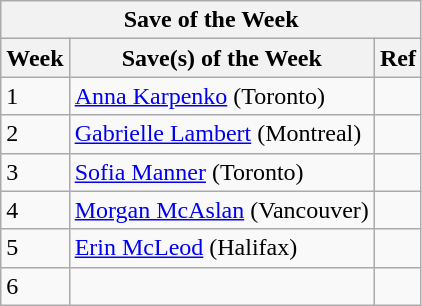<table class="wikitable mw-collapsible">
<tr>
<th colspan="7">Save of the Week</th>
</tr>
<tr>
<th>Week</th>
<th>Save(s) of the Week</th>
<th>Ref</th>
</tr>
<tr>
<td>1</td>
<td> <a href='#'>Anna Karpenko</a> (Toronto)</td>
<td></td>
</tr>
<tr>
<td>2</td>
<td> <a href='#'>Gabrielle Lambert</a> (Montreal)</td>
<td></td>
</tr>
<tr>
<td>3</td>
<td> <a href='#'>Sofia Manner</a> (Toronto)</td>
<td></td>
</tr>
<tr>
<td>4</td>
<td> <a href='#'>Morgan McAslan</a> (Vancouver)</td>
<td></td>
</tr>
<tr>
<td>5</td>
<td> <a href='#'>Erin McLeod</a> (Halifax)</td>
<td></td>
</tr>
<tr>
<td>6</td>
<td></td>
<td></td>
</tr>
</table>
